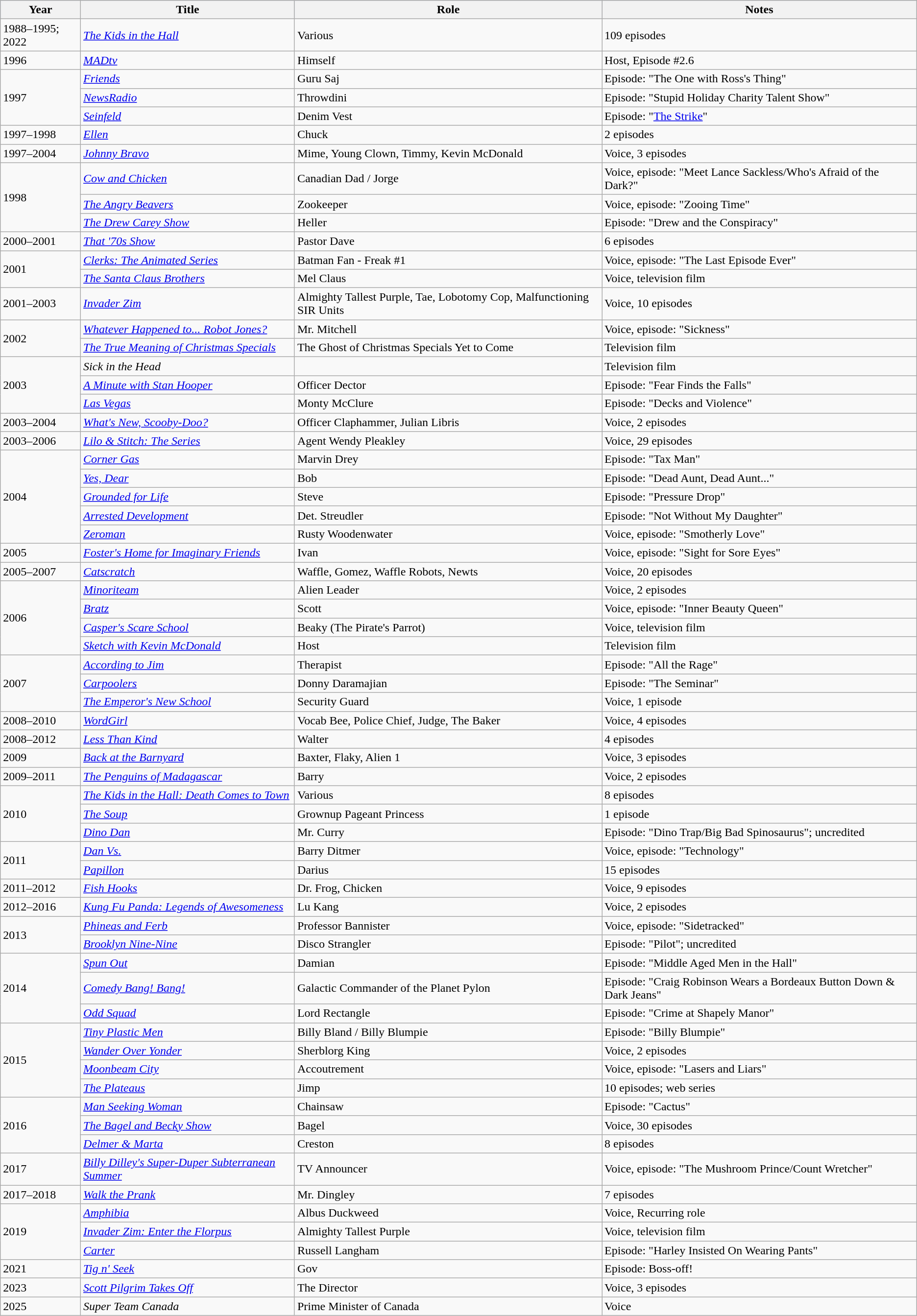<table class="wikitable sortable">
<tr style="background:LightSteelBlue; text-align:center;">
<th>Year</th>
<th>Title</th>
<th>Role</th>
<th class="unsortable">Notes</th>
</tr>
<tr>
<td>1988–1995; 2022</td>
<td data-sort-value="Kids in the Hall, The"><em><a href='#'>The Kids in the Hall</a></em></td>
<td>Various</td>
<td>109 episodes</td>
</tr>
<tr>
<td>1996</td>
<td><em><a href='#'>MADtv</a></em></td>
<td>Himself</td>
<td>Host, Episode #2.6</td>
</tr>
<tr>
<td rowspan=3>1997</td>
<td><em><a href='#'>Friends</a></em></td>
<td>Guru Saj</td>
<td>Episode: "The One with Ross's Thing"</td>
</tr>
<tr>
<td><em><a href='#'>NewsRadio</a></em></td>
<td>Throwdini</td>
<td>Episode: "Stupid Holiday Charity Talent Show"</td>
</tr>
<tr>
<td><em><a href='#'>Seinfeld</a></em></td>
<td>Denim Vest</td>
<td>Episode: "<a href='#'>The Strike</a>"</td>
</tr>
<tr>
<td>1997–1998</td>
<td><em><a href='#'>Ellen</a></em></td>
<td>Chuck</td>
<td>2 episodes</td>
</tr>
<tr>
<td>1997–2004</td>
<td><em><a href='#'>Johnny Bravo</a></em></td>
<td>Mime, Young Clown, Timmy, Kevin McDonald</td>
<td>Voice, 3 episodes</td>
</tr>
<tr>
<td rowspan=3>1998</td>
<td><em><a href='#'>Cow and Chicken</a></em></td>
<td>Canadian Dad / Jorge</td>
<td>Voice, episode: "Meet Lance Sackless/Who's Afraid of the Dark?"</td>
</tr>
<tr>
<td data-sort-value="Angry Beavers, The"><em><a href='#'>The Angry Beavers</a></em></td>
<td>Zookeeper</td>
<td>Voice, episode: "Zooing Time"</td>
</tr>
<tr>
<td data-sort-value="Drew Carey Show, The"><em><a href='#'>The Drew Carey Show</a></em></td>
<td>Heller</td>
<td>Episode: "Drew and the Conspiracy"</td>
</tr>
<tr>
<td>2000–2001</td>
<td><em><a href='#'>That '70s Show</a></em></td>
<td>Pastor Dave</td>
<td>6 episodes</td>
</tr>
<tr>
<td rowspan="2">2001</td>
<td><em><a href='#'>Clerks: The Animated Series</a></em></td>
<td>Batman Fan - Freak #1</td>
<td>Voice, episode: "The Last Episode Ever"</td>
</tr>
<tr>
<td data-sort-value="Santa Claus Brothers, The"><em><a href='#'>The Santa Claus Brothers</a></em></td>
<td>Mel Claus</td>
<td>Voice, television film</td>
</tr>
<tr>
<td>2001–2003</td>
<td><em><a href='#'>Invader Zim</a></em></td>
<td>Almighty Tallest Purple, Tae, Lobotomy Cop, Malfunctioning SIR Units</td>
<td>Voice, 10 episodes</td>
</tr>
<tr>
<td rowspan="2">2002</td>
<td><em><a href='#'>Whatever Happened to... Robot Jones?</a></em></td>
<td>Mr. Mitchell</td>
<td>Voice, episode: "Sickness"</td>
</tr>
<tr>
<td data-sort-value="True Meaning of Christmas Specials, The"><em><a href='#'>The True Meaning of Christmas Specials</a></em></td>
<td>The Ghost of Christmas Specials Yet to Come</td>
<td>Television film</td>
</tr>
<tr>
<td rowspan="3">2003</td>
<td><em>Sick in the Head</em></td>
<td></td>
<td>Television film</td>
</tr>
<tr>
<td data-sort-value="Minute with Stan Hooper, A"><em><a href='#'>A Minute with Stan Hooper</a></em></td>
<td>Officer Dector</td>
<td>Episode: "Fear Finds the Falls"</td>
</tr>
<tr>
<td><em><a href='#'>Las Vegas</a></em></td>
<td>Monty McClure</td>
<td>Episode: "Decks and Violence"</td>
</tr>
<tr>
<td>2003–2004</td>
<td><em><a href='#'>What's New, Scooby-Doo?</a></em></td>
<td>Officer Claphammer, Julian Libris</td>
<td>Voice, 2 episodes</td>
</tr>
<tr>
<td>2003–2006</td>
<td><em><a href='#'>Lilo & Stitch: The Series</a></em></td>
<td>Agent Wendy Pleakley</td>
<td>Voice, 29 episodes</td>
</tr>
<tr>
<td rowspan=5>2004</td>
<td><em><a href='#'>Corner Gas</a></em></td>
<td>Marvin Drey</td>
<td>Episode: "Tax Man"</td>
</tr>
<tr>
<td><em><a href='#'>Yes, Dear</a></em></td>
<td>Bob</td>
<td>Episode: "Dead Aunt, Dead Aunt..."</td>
</tr>
<tr>
<td><em><a href='#'>Grounded for Life</a></em></td>
<td>Steve</td>
<td>Episode: "Pressure Drop"</td>
</tr>
<tr>
<td><em><a href='#'>Arrested Development</a></em></td>
<td>Det. Streudler</td>
<td>Episode: "Not Without My Daughter"</td>
</tr>
<tr>
<td><em><a href='#'>Zeroman</a></em></td>
<td>Rusty Woodenwater</td>
<td>Voice, episode: "Smotherly Love"</td>
</tr>
<tr>
<td>2005</td>
<td><em><a href='#'>Foster's Home for Imaginary Friends</a></em></td>
<td>Ivan</td>
<td>Voice, episode: "Sight for Sore Eyes"</td>
</tr>
<tr>
<td>2005–2007</td>
<td><em><a href='#'>Catscratch</a></em></td>
<td>Waffle, Gomez, Waffle Robots, Newts</td>
<td>Voice, 20 episodes</td>
</tr>
<tr>
<td rowspan=4>2006</td>
<td><em><a href='#'>Minoriteam</a></em></td>
<td>Alien Leader</td>
<td>Voice, 2 episodes</td>
</tr>
<tr>
<td><em><a href='#'>Bratz</a></em></td>
<td>Scott</td>
<td>Voice, episode: "Inner Beauty Queen"</td>
</tr>
<tr>
<td><em><a href='#'>Casper's Scare School</a></em></td>
<td>Beaky (The Pirate's Parrot)</td>
<td>Voice, television film</td>
</tr>
<tr>
<td><em><a href='#'>Sketch with Kevin McDonald</a></em></td>
<td>Host</td>
<td>Television film</td>
</tr>
<tr>
<td rowspan=3>2007</td>
<td><em><a href='#'>According to Jim</a></em></td>
<td>Therapist</td>
<td>Episode: "All the Rage"</td>
</tr>
<tr>
<td><em><a href='#'>Carpoolers</a></em></td>
<td>Donny Daramajian</td>
<td>Episode: "The Seminar"</td>
</tr>
<tr>
<td data-sort-value="Emperor's New School, The"><em><a href='#'>The Emperor's New School</a></em></td>
<td>Security Guard</td>
<td>Voice, 1 episode</td>
</tr>
<tr>
<td rowspan=1>2008–2010</td>
<td><em><a href='#'>WordGirl</a></em></td>
<td>Vocab Bee, Police Chief, Judge, The Baker</td>
<td>Voice, 4 episodes</td>
</tr>
<tr>
<td>2008–2012</td>
<td><em><a href='#'>Less Than Kind</a></em></td>
<td>Walter</td>
<td>4 episodes</td>
</tr>
<tr>
<td>2009</td>
<td><em><a href='#'>Back at the Barnyard</a></em></td>
<td>Baxter, Flaky, Alien 1</td>
<td>Voice, 3 episodes</td>
</tr>
<tr>
<td>2009–2011</td>
<td data-sort-value="Penguins of Madagascar, The"><em><a href='#'>The Penguins of Madagascar</a></em></td>
<td>Barry</td>
<td>Voice, 2 episodes</td>
</tr>
<tr>
<td rowspan=3>2010</td>
<td data-sort-value="Kids in the Hall: Death Comes to Town, The"><em><a href='#'>The Kids in the Hall: Death Comes to Town</a></em></td>
<td>Various</td>
<td>8 episodes</td>
</tr>
<tr>
<td data-sort-value="Soup, The"><em><a href='#'>The Soup</a></em></td>
<td>Grownup Pageant Princess</td>
<td>1 episode</td>
</tr>
<tr>
<td><em><a href='#'>Dino Dan</a></em></td>
<td>Mr. Curry</td>
<td>Episode: "Dino Trap/Big Bad Spinosaurus"; uncredited</td>
</tr>
<tr>
<td rowspan=2>2011</td>
<td><em><a href='#'>Dan Vs.</a></em></td>
<td>Barry Ditmer</td>
<td>Voice, episode: "Technology"</td>
</tr>
<tr>
<td><em><a href='#'>Papillon</a></em></td>
<td>Darius</td>
<td>15 episodes</td>
</tr>
<tr>
<td>2011–2012</td>
<td><em><a href='#'>Fish Hooks</a></em></td>
<td>Dr. Frog, Chicken</td>
<td>Voice, 9 episodes</td>
</tr>
<tr>
<td>2012–2016</td>
<td><em><a href='#'>Kung Fu Panda: Legends of Awesomeness</a></em></td>
<td>Lu Kang</td>
<td>Voice, 2 episodes</td>
</tr>
<tr>
<td rowspan=2>2013</td>
<td><em><a href='#'>Phineas and Ferb</a></em></td>
<td>Professor Bannister</td>
<td>Voice, episode: "Sidetracked"</td>
</tr>
<tr>
<td><em><a href='#'>Brooklyn Nine-Nine</a></em></td>
<td>Disco Strangler</td>
<td>Episode: "Pilot"; uncredited</td>
</tr>
<tr>
<td rowspan=3>2014</td>
<td><em><a href='#'>Spun Out</a></em></td>
<td>Damian</td>
<td>Episode: "Middle Aged Men in the Hall"</td>
</tr>
<tr>
<td><em><a href='#'>Comedy Bang! Bang!</a></em></td>
<td>Galactic Commander of the Planet Pylon</td>
<td>Episode: "Craig Robinson Wears a Bordeaux Button Down & Dark Jeans"</td>
</tr>
<tr>
<td><em><a href='#'>Odd Squad</a></em></td>
<td>Lord Rectangle</td>
<td>Episode: "Crime at Shapely Manor"</td>
</tr>
<tr>
<td rowspan=4>2015</td>
<td><em><a href='#'>Tiny Plastic Men</a></em></td>
<td>Billy Bland / Billy Blumpie</td>
<td>Episode: "Billy Blumpie"</td>
</tr>
<tr>
<td><em><a href='#'>Wander Over Yonder</a></em></td>
<td>Sherblorg King</td>
<td>Voice, 2 episodes</td>
</tr>
<tr>
<td><em><a href='#'>Moonbeam City</a></em></td>
<td>Accoutrement</td>
<td>Voice, episode: "Lasers and Liars"</td>
</tr>
<tr>
<td data-sort-value="Plateaus, The"><em><a href='#'>The Plateaus</a></em></td>
<td>Jimp</td>
<td>10 episodes; web series</td>
</tr>
<tr>
<td rowspan=3>2016</td>
<td><em><a href='#'>Man Seeking Woman</a></em></td>
<td>Chainsaw</td>
<td>Episode: "Cactus"</td>
</tr>
<tr>
<td data-sort-value="Bagel and Becky Show, The"><em><a href='#'>The Bagel and Becky Show</a></em></td>
<td>Bagel</td>
<td>Voice, 30 episodes</td>
</tr>
<tr>
<td><em><a href='#'>Delmer & Marta</a></em></td>
<td>Creston</td>
<td>8 episodes</td>
</tr>
<tr>
<td>2017</td>
<td><em><a href='#'>Billy Dilley's Super-Duper Subterranean Summer</a></em></td>
<td>TV Announcer</td>
<td>Voice, episode: "The Mushroom Prince/Count Wretcher"</td>
</tr>
<tr>
<td>2017–2018</td>
<td><em><a href='#'>Walk the Prank</a></em></td>
<td>Mr. Dingley</td>
<td>7 episodes</td>
</tr>
<tr>
<td rowspan=3>2019</td>
<td><em><a href='#'>Amphibia</a></em></td>
<td>Albus Duckweed</td>
<td>Voice, Recurring role</td>
</tr>
<tr>
<td><em><a href='#'>Invader Zim: Enter the Florpus</a></em></td>
<td>Almighty Tallest Purple</td>
<td>Voice, television film</td>
</tr>
<tr>
<td><em><a href='#'>Carter</a></em></td>
<td>Russell Langham</td>
<td>Episode: "Harley Insisted On Wearing Pants"</td>
</tr>
<tr>
<td>2021</td>
<td><em><a href='#'>Tig n' Seek</a></em></td>
<td>Gov</td>
<td>Episode: Boss-off!</td>
</tr>
<tr>
<td>2023</td>
<td><em><a href='#'>Scott Pilgrim Takes Off</a></em></td>
<td>The Director</td>
<td>Voice, 3 episodes</td>
</tr>
<tr>
<td>2025</td>
<td><em>Super Team Canada</em></td>
<td>Prime Minister of Canada</td>
<td>Voice </td>
</tr>
</table>
